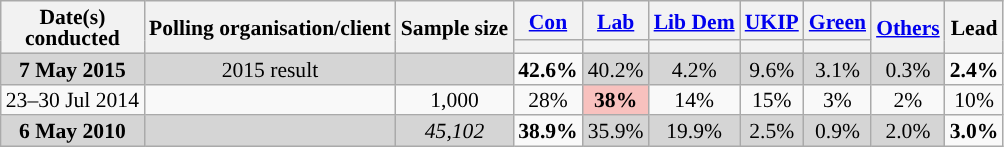<table class="wikitable sortable" style="text-align:center;font-size:90%;line-height:14px">
<tr>
<th rowspan="2">Date(s)<br>conducted</th>
<th rowspan="2">Polling organisation/client</th>
<th rowspan="2">Sample size</th>
<th><a href='#'>Con</a></th>
<th><a href='#'>Lab</a></th>
<th><a href='#'>Lib Dem</a></th>
<th><a href='#'>UKIP</a></th>
<th><a href='#'>Green</a></th>
<th rowspan="2" class="unsortable"><a href='#'>Others</a></th>
<th rowspan="2" class="unsortable">Lead</th>
</tr>
<tr>
<th class="unsortable" style="background:"></th>
<th class="unsortable" style="background:"></th>
<th class="unsortable" style="background:"></th>
<th class="unsortable" style="background:"></th>
<th class="unsortable" style="background:"></th>
</tr>
<tr>
<td style="background:#D5D5D5"><strong>7 May 2015</strong></td>
<td style="background:#D5D5D5">2015 result</td>
<td style="background:#D5D5D5"></td>
<td style="background:"><strong>42.6%</strong></td>
<td style="background:#D5D5D5">40.2%</td>
<td style="background:#D5D5D5">4.2%</td>
<td style="background:#D5D5D5">9.6%</td>
<td style="background:#D5D5D5">3.1%</td>
<td style="background:#D5D5D5">0.3%</td>
<td style="background:"><strong>2.4% </strong></td>
</tr>
<tr>
<td>23–30 Jul 2014</td>
<td> </td>
<td>1,000</td>
<td>28%</td>
<td style="background:#F8C1BE"><strong>38%</strong></td>
<td>14%</td>
<td>15%</td>
<td>3%</td>
<td>2%</td>
<td style="background:">10%</td>
</tr>
<tr>
<td style="background:#D5D5D5"><strong>6 May 2010</strong></td>
<td style="background:#D5D5D5"></td>
<td style="background:#D5D5D5"><em>45,102</em></td>
<td style="background:"><strong>38.9%</strong></td>
<td style="background:#D5D5D5">35.9%</td>
<td style="background:#D5D5D5">19.9%</td>
<td style="background:#D5D5D5">2.5%</td>
<td style="background:#D5D5D5">0.9%</td>
<td style="background:#D5D5D5">2.0%</td>
<td style="background:"><strong>3.0% </strong></td>
</tr>
</table>
